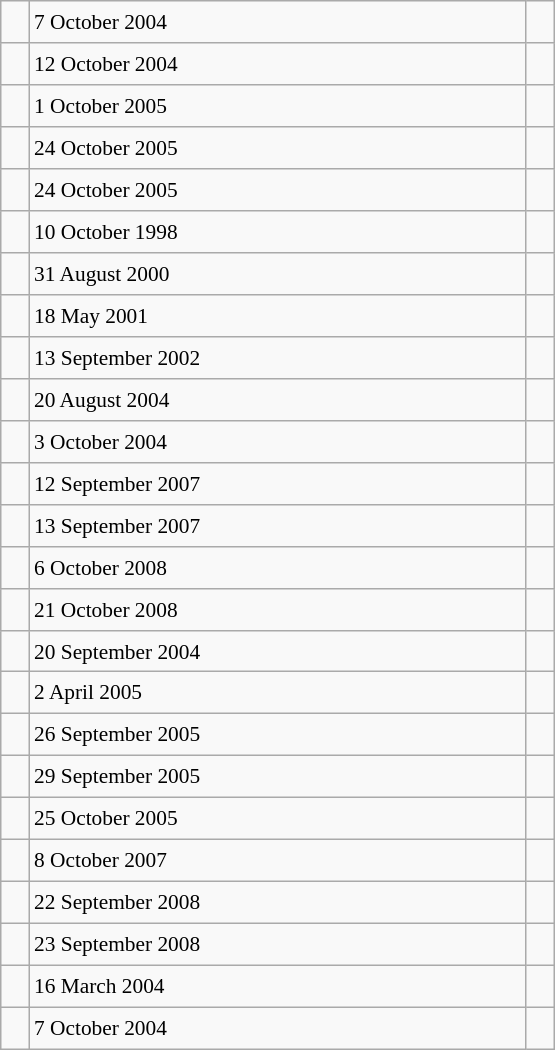<table class="wikitable" style="font-size: 89%; float: left; width: 26em; margin-right: 1em; height: 700px">
<tr>
<td></td>
<td>7 October 2004</td>
<td></td>
</tr>
<tr>
<td></td>
<td>12 October 2004</td>
<td></td>
</tr>
<tr>
<td></td>
<td>1 October 2005</td>
<td></td>
</tr>
<tr>
<td></td>
<td>24 October 2005</td>
<td></td>
</tr>
<tr>
<td></td>
<td>24 October 2005</td>
<td></td>
</tr>
<tr>
<td></td>
<td>10 October 1998</td>
<td></td>
</tr>
<tr>
<td></td>
<td>31 August 2000</td>
<td></td>
</tr>
<tr>
<td></td>
<td>18 May 2001</td>
<td></td>
</tr>
<tr>
<td></td>
<td>13 September 2002</td>
<td></td>
</tr>
<tr>
<td></td>
<td>20 August 2004</td>
<td></td>
</tr>
<tr>
<td></td>
<td>3 October 2004</td>
<td></td>
</tr>
<tr>
<td></td>
<td>12 September 2007</td>
<td></td>
</tr>
<tr>
<td></td>
<td>13 September 2007</td>
<td></td>
</tr>
<tr>
<td></td>
<td>6 October 2008</td>
<td></td>
</tr>
<tr>
<td></td>
<td>21 October 2008</td>
<td></td>
</tr>
<tr>
<td></td>
<td>20 September 2004</td>
<td></td>
</tr>
<tr>
<td></td>
<td>2 April 2005</td>
<td></td>
</tr>
<tr>
<td></td>
<td>26 September 2005</td>
<td></td>
</tr>
<tr>
<td></td>
<td>29 September 2005</td>
<td></td>
</tr>
<tr>
<td></td>
<td>25 October 2005</td>
<td></td>
</tr>
<tr>
<td></td>
<td>8 October 2007</td>
<td></td>
</tr>
<tr>
<td></td>
<td>22 September 2008</td>
<td></td>
</tr>
<tr>
<td></td>
<td>23 September 2008</td>
<td></td>
</tr>
<tr>
<td></td>
<td>16 March 2004</td>
<td></td>
</tr>
<tr>
<td></td>
<td>7 October 2004</td>
<td></td>
</tr>
</table>
